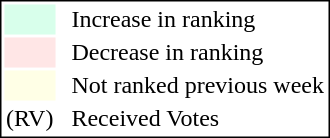<table style="border:1px solid black;">
<tr>
<td style="background:#D8FFEB; width:20px;"></td>
<td> </td>
<td>Increase in ranking</td>
</tr>
<tr>
<td style="background:#FFE6E6; width:20px;"></td>
<td> </td>
<td>Decrease in ranking</td>
</tr>
<tr>
<td style="background:#FFFFE6; width:20px;"></td>
<td> </td>
<td>Not ranked previous week</td>
</tr>
<tr>
<td>(RV)</td>
<td> </td>
<td>Received Votes</td>
</tr>
</table>
